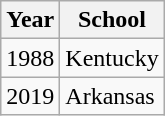<table class="wikitable">
<tr>
<th>Year</th>
<th>School</th>
</tr>
<tr>
<td>1988</td>
<td>Kentucky</td>
</tr>
<tr>
<td>2019</td>
<td>Arkansas</td>
</tr>
</table>
